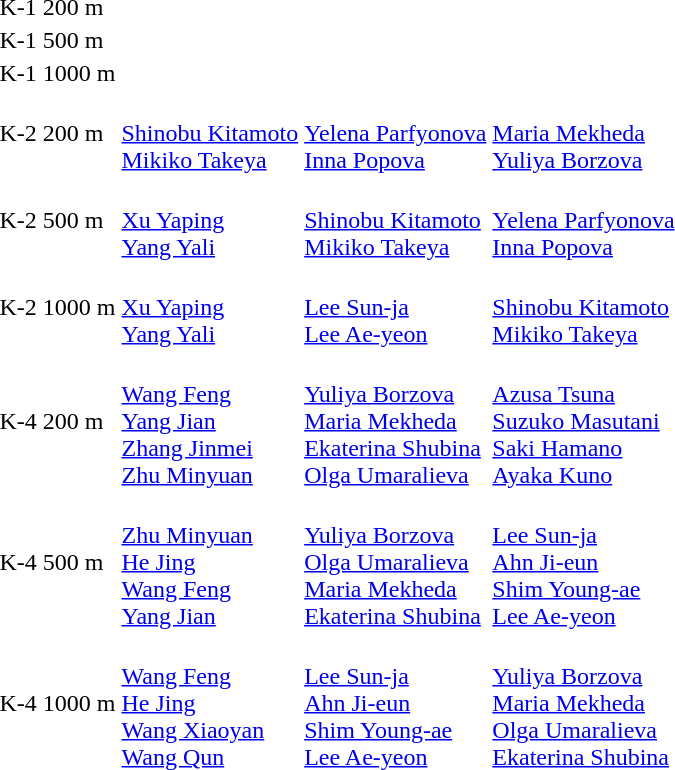<table>
<tr>
<td>K-1 200 m</td>
<td></td>
<td></td>
<td></td>
</tr>
<tr>
<td>K-1 500 m</td>
<td></td>
<td></td>
<td></td>
</tr>
<tr>
<td>K-1 1000 m</td>
<td></td>
<td></td>
<td></td>
</tr>
<tr>
<td>K-2 200 m</td>
<td><br><a href='#'>Shinobu Kitamoto</a><br><a href='#'>Mikiko Takeya</a></td>
<td><br><a href='#'>Yelena Parfyonova</a><br><a href='#'>Inna Popova</a></td>
<td><br><a href='#'>Maria Mekheda</a><br><a href='#'>Yuliya Borzova</a></td>
</tr>
<tr>
<td>K-2 500 m</td>
<td><br><a href='#'>Xu Yaping</a><br><a href='#'>Yang Yali</a></td>
<td><br><a href='#'>Shinobu Kitamoto</a><br><a href='#'>Mikiko Takeya</a></td>
<td><br><a href='#'>Yelena Parfyonova</a><br><a href='#'>Inna Popova</a></td>
</tr>
<tr>
<td>K-2 1000 m</td>
<td><br><a href='#'>Xu Yaping</a><br><a href='#'>Yang Yali</a></td>
<td><br><a href='#'>Lee Sun-ja</a><br><a href='#'>Lee Ae-yeon</a></td>
<td><br><a href='#'>Shinobu Kitamoto</a><br><a href='#'>Mikiko Takeya</a></td>
</tr>
<tr>
<td>K-4 200 m</td>
<td><br><a href='#'>Wang Feng</a><br><a href='#'>Yang Jian</a><br><a href='#'>Zhang Jinmei</a><br><a href='#'>Zhu Minyuan</a></td>
<td><br><a href='#'>Yuliya Borzova</a><br><a href='#'>Maria Mekheda</a><br><a href='#'>Ekaterina Shubina</a><br><a href='#'>Olga Umaralieva</a></td>
<td><br><a href='#'>Azusa Tsuna</a><br><a href='#'>Suzuko Masutani</a><br><a href='#'>Saki Hamano</a><br><a href='#'>Ayaka Kuno</a></td>
</tr>
<tr>
<td>K-4 500 m</td>
<td><br><a href='#'>Zhu Minyuan</a><br><a href='#'>He Jing</a><br><a href='#'>Wang Feng</a><br><a href='#'>Yang Jian</a></td>
<td><br><a href='#'>Yuliya Borzova</a><br><a href='#'>Olga Umaralieva</a><br><a href='#'>Maria Mekheda</a><br><a href='#'>Ekaterina Shubina</a></td>
<td><br><a href='#'>Lee Sun-ja</a><br><a href='#'>Ahn Ji-eun</a><br><a href='#'>Shim Young-ae</a><br><a href='#'>Lee Ae-yeon</a></td>
</tr>
<tr>
<td>K-4 1000 m</td>
<td><br><a href='#'>Wang Feng</a><br><a href='#'>He Jing</a><br><a href='#'>Wang Xiaoyan</a><br><a href='#'>Wang Qun</a></td>
<td><br><a href='#'>Lee Sun-ja</a><br><a href='#'>Ahn Ji-eun</a><br><a href='#'>Shim Young-ae</a><br><a href='#'>Lee Ae-yeon</a></td>
<td><br><a href='#'>Yuliya Borzova</a><br><a href='#'>Maria Mekheda</a><br><a href='#'>Olga Umaralieva</a><br><a href='#'>Ekaterina Shubina</a></td>
</tr>
</table>
